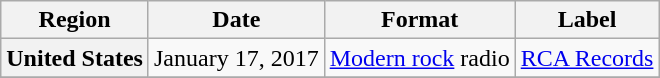<table class="wikitable plainrowheaders">
<tr>
<th>Region</th>
<th>Date</th>
<th>Format</th>
<th>Label</th>
</tr>
<tr>
<th scope="row">United States</th>
<td>January 17, 2017</td>
<td><a href='#'>Modern rock</a> radio</td>
<td><a href='#'>RCA Records</a></td>
</tr>
<tr>
</tr>
</table>
